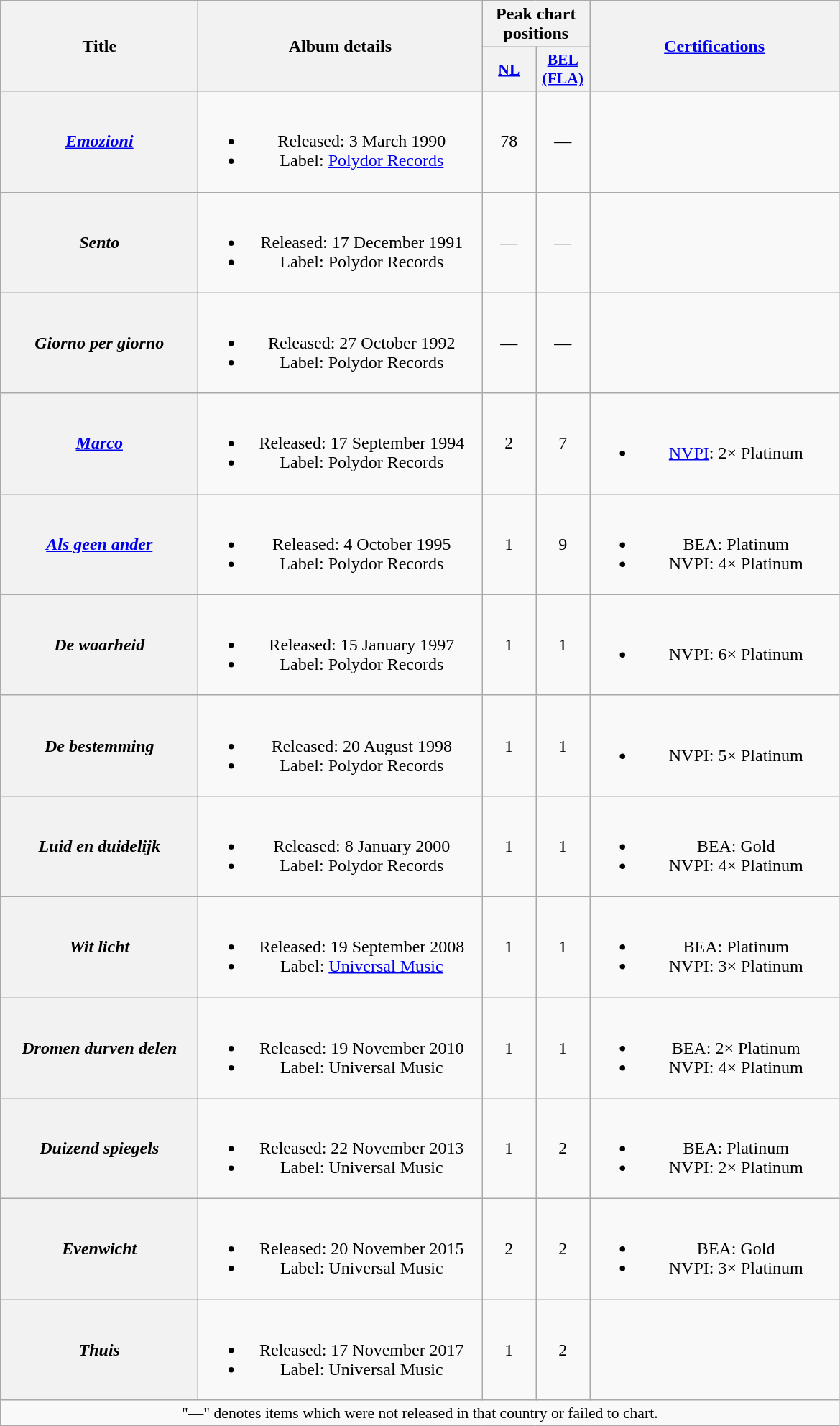<table class="wikitable plainrowheaders" style="text-align:center;" border="1">
<tr>
<th scope="col" rowspan="2" style="width:11em;">Title</th>
<th scope="col" rowspan="2" style="width:16em;">Album details</th>
<th scope="col" colspan="2">Peak chart positions</th>
<th scope="col" rowspan="2" style="width:14em;"><a href='#'>Certifications</a></th>
</tr>
<tr>
<th scope="col" style="width:3em;font-size:90%;"><a href='#'>NL</a><br></th>
<th scope="col" style="width:3em;font-size:90%;"><a href='#'>BEL<br>(FLA)</a><br></th>
</tr>
<tr>
<th scope="row"><em><a href='#'>Emozioni</a></em></th>
<td><br><ul><li>Released: 3 March 1990</li><li>Label: <a href='#'>Polydor Records</a></li></ul></td>
<td>78</td>
<td>—</td>
<td></td>
</tr>
<tr>
<th scope="row"><em>Sento</em></th>
<td><br><ul><li>Released: 17 December 1991</li><li>Label: Polydor Records</li></ul></td>
<td>—</td>
<td>—</td>
<td></td>
</tr>
<tr>
<th scope="row"><em>Giorno per giorno</em></th>
<td><br><ul><li>Released: 27 October 1992</li><li>Label: Polydor Records</li></ul></td>
<td>—</td>
<td>—</td>
<td></td>
</tr>
<tr>
<th scope="row"><em><a href='#'>Marco</a></em></th>
<td><br><ul><li>Released: 17 September 1994</li><li>Label: Polydor Records</li></ul></td>
<td>2</td>
<td>7</td>
<td><br><ul><li><a href='#'>NVPI</a>: 2× Platinum</li></ul></td>
</tr>
<tr>
<th scope="row"><em><a href='#'>Als geen ander</a></em></th>
<td><br><ul><li>Released: 4 October 1995</li><li>Label: Polydor Records</li></ul></td>
<td>1</td>
<td>9</td>
<td><br><ul><li>BEA: Platinum</li><li>NVPI: 4× Platinum</li></ul></td>
</tr>
<tr>
<th scope="row"><em>De waarheid</em></th>
<td><br><ul><li>Released: 15 January 1997</li><li>Label: Polydor Records</li></ul></td>
<td>1</td>
<td>1</td>
<td><br><ul><li>NVPI: 6× Platinum</li></ul></td>
</tr>
<tr>
<th scope="row"><em>De bestemming</em></th>
<td><br><ul><li>Released: 20 August 1998</li><li>Label: Polydor Records</li></ul></td>
<td>1</td>
<td>1</td>
<td><br><ul><li>NVPI: 5× Platinum</li></ul></td>
</tr>
<tr>
<th scope="row"><em>Luid en duidelijk</em></th>
<td><br><ul><li>Released: 8 January 2000</li><li>Label: Polydor Records</li></ul></td>
<td>1</td>
<td>1</td>
<td><br><ul><li>BEA: Gold</li><li>NVPI: 4× Platinum</li></ul></td>
</tr>
<tr>
<th scope="row"><em>Wit licht</em></th>
<td><br><ul><li>Released: 19 September 2008</li><li>Label: <a href='#'>Universal Music</a></li></ul></td>
<td>1</td>
<td>1</td>
<td><br><ul><li>BEA: Platinum</li><li>NVPI: 3× Platinum</li></ul></td>
</tr>
<tr>
<th scope="row"><em>Dromen durven delen</em></th>
<td><br><ul><li>Released: 19 November 2010</li><li>Label: Universal Music</li></ul></td>
<td>1</td>
<td>1</td>
<td><br><ul><li>BEA: 2× Platinum</li><li>NVPI: 4× Platinum</li></ul></td>
</tr>
<tr>
<th scope="row"><em>Duizend spiegels</em></th>
<td><br><ul><li>Released: 22 November 2013</li><li>Label: Universal Music</li></ul></td>
<td>1</td>
<td>2</td>
<td><br><ul><li>BEA: Platinum</li><li>NVPI: 2× Platinum</li></ul></td>
</tr>
<tr>
<th scope="row"><em>Evenwicht</em></th>
<td><br><ul><li>Released: 20 November 2015</li><li>Label: Universal Music</li></ul></td>
<td>2</td>
<td>2</td>
<td><br><ul><li>BEA: Gold</li><li>NVPI: 3× Platinum</li></ul></td>
</tr>
<tr>
<th scope="row"><em>Thuis</em></th>
<td><br><ul><li>Released: 17 November 2017</li><li>Label: Universal Music</li></ul></td>
<td>1</td>
<td>2</td>
<td></td>
</tr>
<tr>
<td colspan="5" align="center" style="font-size:90%;">"—" denotes items which were not released in that country or failed to chart.</td>
</tr>
</table>
